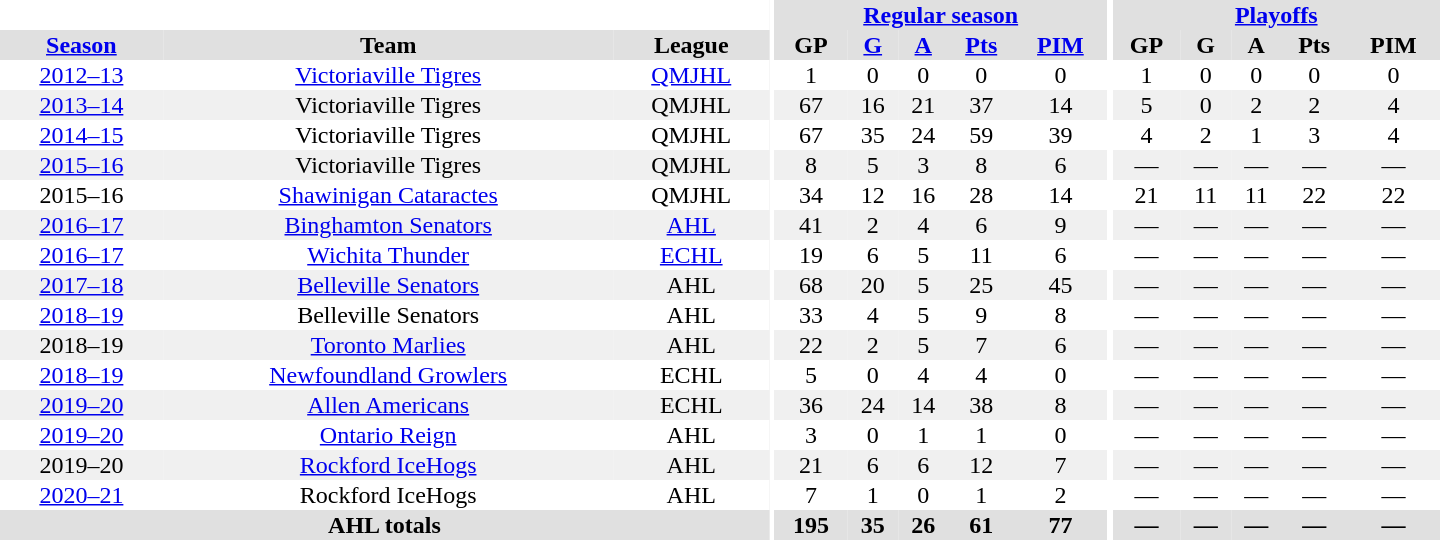<table border="0" cellpadding="1" cellspacing="0" style="text-align:center; width:60em">
<tr bgcolor="#e0e0e0">
<th colspan="3" bgcolor="#ffffff"></th>
<th rowspan="99" bgcolor="#ffffff"></th>
<th colspan="5"><a href='#'>Regular season</a></th>
<th rowspan="99" bgcolor="#ffffff"></th>
<th colspan="5"><a href='#'>Playoffs</a></th>
</tr>
<tr bgcolor="#e0e0e0">
<th><a href='#'>Season</a></th>
<th>Team</th>
<th>League</th>
<th>GP</th>
<th><a href='#'>G</a></th>
<th><a href='#'>A</a></th>
<th><a href='#'>Pts</a></th>
<th><a href='#'>PIM</a></th>
<th>GP</th>
<th>G</th>
<th>A</th>
<th>Pts</th>
<th>PIM</th>
</tr>
<tr>
<td><a href='#'>2012–13</a></td>
<td><a href='#'>Victoriaville Tigres</a></td>
<td><a href='#'>QMJHL</a></td>
<td>1</td>
<td>0</td>
<td>0</td>
<td>0</td>
<td>0</td>
<td>1</td>
<td>0</td>
<td>0</td>
<td>0</td>
<td>0</td>
</tr>
<tr bgcolor="#f0f0f0">
<td><a href='#'>2013–14</a></td>
<td>Victoriaville Tigres</td>
<td>QMJHL</td>
<td>67</td>
<td>16</td>
<td>21</td>
<td>37</td>
<td>14</td>
<td>5</td>
<td>0</td>
<td>2</td>
<td>2</td>
<td>4</td>
</tr>
<tr>
<td><a href='#'>2014–15</a></td>
<td>Victoriaville Tigres</td>
<td>QMJHL</td>
<td>67</td>
<td>35</td>
<td>24</td>
<td>59</td>
<td>39</td>
<td>4</td>
<td>2</td>
<td>1</td>
<td>3</td>
<td>4</td>
</tr>
<tr bgcolor="#f0f0f0">
<td><a href='#'>2015–16</a></td>
<td>Victoriaville Tigres</td>
<td>QMJHL</td>
<td>8</td>
<td>5</td>
<td>3</td>
<td>8</td>
<td>6</td>
<td>—</td>
<td>—</td>
<td>—</td>
<td>—</td>
<td>—</td>
</tr>
<tr>
<td>2015–16</td>
<td><a href='#'>Shawinigan Cataractes</a></td>
<td>QMJHL</td>
<td>34</td>
<td>12</td>
<td>16</td>
<td>28</td>
<td>14</td>
<td>21</td>
<td>11</td>
<td>11</td>
<td>22</td>
<td>22</td>
</tr>
<tr bgcolor="#f0f0f0">
<td><a href='#'>2016–17</a></td>
<td><a href='#'>Binghamton Senators</a></td>
<td><a href='#'>AHL</a></td>
<td>41</td>
<td>2</td>
<td>4</td>
<td>6</td>
<td>9</td>
<td>—</td>
<td>—</td>
<td>—</td>
<td>—</td>
<td>—</td>
</tr>
<tr>
<td><a href='#'>2016–17</a></td>
<td><a href='#'>Wichita Thunder</a></td>
<td><a href='#'>ECHL</a></td>
<td>19</td>
<td>6</td>
<td>5</td>
<td>11</td>
<td>6</td>
<td>—</td>
<td>—</td>
<td>—</td>
<td>—</td>
<td>—</td>
</tr>
<tr bgcolor="#f0f0f0">
<td><a href='#'>2017–18</a></td>
<td><a href='#'>Belleville Senators</a></td>
<td>AHL</td>
<td>68</td>
<td>20</td>
<td>5</td>
<td>25</td>
<td>45</td>
<td>—</td>
<td>—</td>
<td>—</td>
<td>—</td>
<td>—</td>
</tr>
<tr>
<td><a href='#'>2018–19</a></td>
<td>Belleville Senators</td>
<td>AHL</td>
<td>33</td>
<td>4</td>
<td>5</td>
<td>9</td>
<td>8</td>
<td>—</td>
<td>—</td>
<td>—</td>
<td>—</td>
<td>—</td>
</tr>
<tr bgcolor="#f0f0f0">
<td>2018–19</td>
<td><a href='#'>Toronto Marlies</a></td>
<td>AHL</td>
<td>22</td>
<td>2</td>
<td>5</td>
<td>7</td>
<td>6</td>
<td>—</td>
<td>—</td>
<td>—</td>
<td>—</td>
<td>—</td>
</tr>
<tr>
<td><a href='#'>2018–19</a></td>
<td><a href='#'>Newfoundland Growlers</a></td>
<td>ECHL</td>
<td>5</td>
<td>0</td>
<td>4</td>
<td>4</td>
<td>0</td>
<td>—</td>
<td>—</td>
<td>—</td>
<td>—</td>
<td>—</td>
</tr>
<tr bgcolor="#f0f0f0">
<td><a href='#'>2019–20</a></td>
<td><a href='#'>Allen Americans</a></td>
<td>ECHL</td>
<td>36</td>
<td>24</td>
<td>14</td>
<td>38</td>
<td>8</td>
<td>—</td>
<td>—</td>
<td>—</td>
<td>—</td>
<td>—</td>
</tr>
<tr>
<td><a href='#'>2019–20</a></td>
<td><a href='#'>Ontario Reign</a></td>
<td>AHL</td>
<td>3</td>
<td>0</td>
<td>1</td>
<td>1</td>
<td>0</td>
<td>—</td>
<td>—</td>
<td>—</td>
<td>—</td>
<td>—</td>
</tr>
<tr bgcolor="#f0f0f0">
<td>2019–20</td>
<td><a href='#'>Rockford IceHogs</a></td>
<td>AHL</td>
<td>21</td>
<td>6</td>
<td>6</td>
<td>12</td>
<td>7</td>
<td>—</td>
<td>—</td>
<td>—</td>
<td>—</td>
<td>—</td>
</tr>
<tr>
<td><a href='#'>2020–21</a></td>
<td>Rockford IceHogs</td>
<td>AHL</td>
<td>7</td>
<td>1</td>
<td>0</td>
<td>1</td>
<td>2</td>
<td>—</td>
<td>—</td>
<td>—</td>
<td>—</td>
<td>—</td>
</tr>
<tr style="background:#e0e0e0;">
<th colspan="3">AHL totals</th>
<th>195</th>
<th>35</th>
<th>26</th>
<th>61</th>
<th>77</th>
<th>—</th>
<th>—</th>
<th>—</th>
<th>—</th>
<th>—</th>
</tr>
</table>
